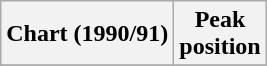<table class="wikitable plainrowheaders" style="text-align:center">
<tr>
<th scope="col">Chart (1990/91)</th>
<th scope="col">Peak<br>position</th>
</tr>
<tr>
</tr>
</table>
